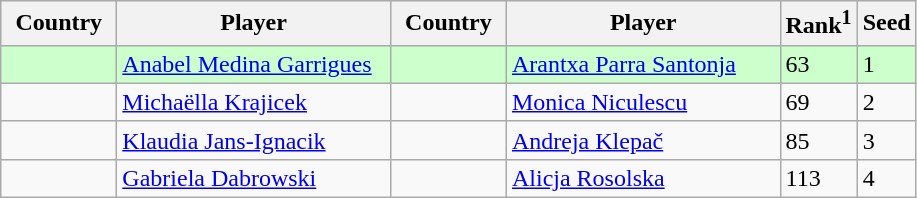<table class="sortable wikitable">
<tr>
<th width="70">Country</th>
<th width="175">Player</th>
<th width="70">Country</th>
<th width="175">Player</th>
<th>Rank<sup>1</sup></th>
<th>Seed</th>
</tr>
<tr style="background:#cfc;">
<td></td>
<td><a href='#'>Anabel Medina Garrigues</a></td>
<td></td>
<td><a href='#'>Arantxa Parra Santonja</a></td>
<td>63</td>
<td>1</td>
</tr>
<tr>
<td></td>
<td><a href='#'>Michaëlla Krajicek</a></td>
<td></td>
<td><a href='#'>Monica Niculescu</a></td>
<td>69</td>
<td>2</td>
</tr>
<tr>
<td></td>
<td><a href='#'>Klaudia Jans-Ignacik</a></td>
<td></td>
<td><a href='#'>Andreja Klepač</a></td>
<td>85</td>
<td>3</td>
</tr>
<tr>
<td></td>
<td><a href='#'>Gabriela Dabrowski</a></td>
<td></td>
<td><a href='#'>Alicja Rosolska</a></td>
<td>113</td>
<td>4</td>
</tr>
</table>
